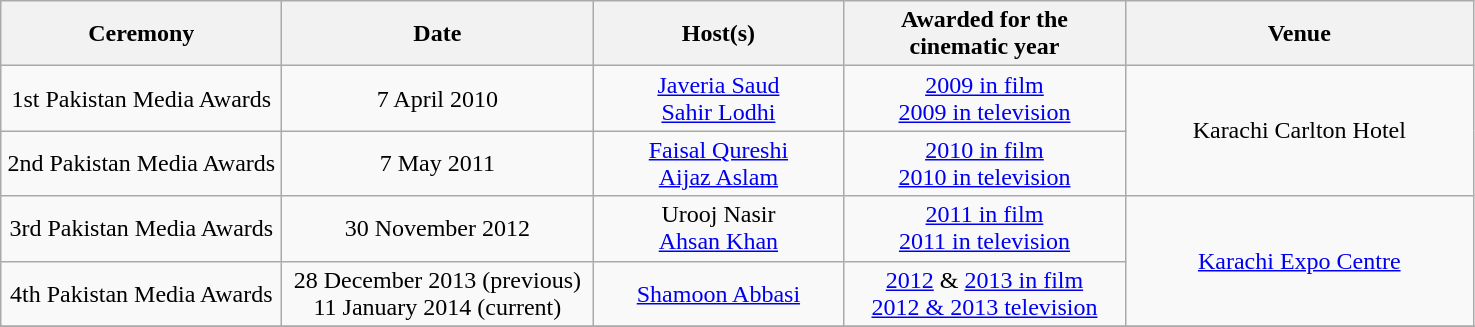<table class="sortable wikitable" style="text-align: center">
<tr>
<th data-sort-type="number" style="width:180px;">Ceremony</th>
<th style="width:200px;">Date</th>
<th style="width:160px;">Host(s)</th>
<th style="width:180px;">Awarded for the cinematic year</th>
<th style="width:225px;">Venue</th>
</tr>
<tr>
<td>1st Pakistan Media Awards</td>
<td>7 April 2010</td>
<td><a href='#'>Javeria Saud</a><br><a href='#'>Sahir Lodhi</a></td>
<td><a href='#'>2009 in film</a><br><a href='#'>2009 in television</a></td>
<td rowspan="2">Karachi Carlton Hotel</td>
</tr>
<tr>
<td>2nd Pakistan Media Awards</td>
<td>7 May 2011</td>
<td><a href='#'>Faisal Qureshi</a><br><a href='#'>Aijaz Aslam</a></td>
<td><a href='#'>2010 in film</a><br><a href='#'>2010 in television</a></td>
</tr>
<tr>
<td>3rd Pakistan Media Awards</td>
<td>30 November 2012</td>
<td>Urooj Nasir <br><a href='#'>Ahsan Khan</a></td>
<td><a href='#'>2011 in film</a><br><a href='#'>2011 in television</a></td>
<td rowspan="2"><a href='#'>Karachi Expo Centre</a></td>
</tr>
<tr>
<td>4th Pakistan Media Awards</td>
<td>28 December 2013 (previous)<br>11 January 2014 (current)</td>
<td><a href='#'>Shamoon Abbasi</a></td>
<td><a href='#'>2012</a> & <a href='#'>2013 in film</a><br><a href='#'>2012 & 2013 television</a></td>
</tr>
<tr>
</tr>
</table>
